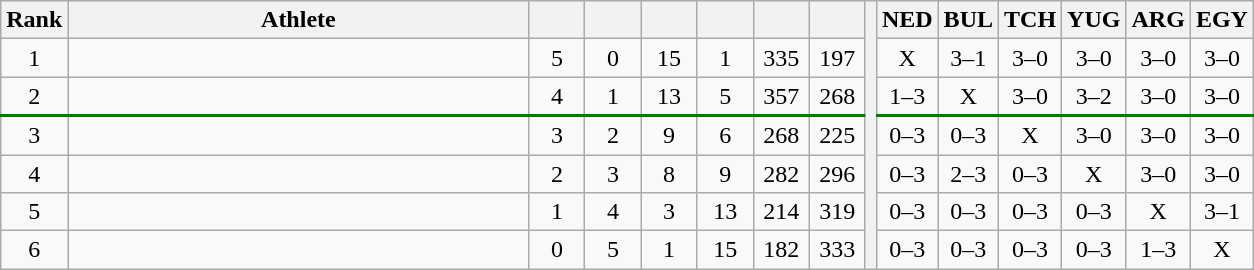<table class="wikitable" style="text-align:center">
<tr>
<th>Rank</th>
<th width=300>Athlete</th>
<th width=30></th>
<th width=30></th>
<th width=30></th>
<th width=30></th>
<th width=30></th>
<th width=30></th>
<th rowspan=7></th>
<th width=30>NED</th>
<th width=30>BUL</th>
<th width=30>TCH</th>
<th width=30>YUG</th>
<th width=30>ARG</th>
<th width=30>EGY</th>
</tr>
<tr>
<td>1</td>
<td align=left></td>
<td>5</td>
<td>0</td>
<td>15</td>
<td>1</td>
<td>335</td>
<td>197</td>
<td>X</td>
<td>3–1</td>
<td>3–0</td>
<td>3–0</td>
<td>3–0</td>
<td>3–0</td>
</tr>
<tr style="border-bottom:2px solid green;">
<td>2</td>
<td align=left></td>
<td>4</td>
<td>1</td>
<td>13</td>
<td>5</td>
<td>357</td>
<td>268</td>
<td>1–3</td>
<td>X</td>
<td>3–0</td>
<td>3–2</td>
<td>3–0</td>
<td>3–0</td>
</tr>
<tr>
<td>3</td>
<td align=left></td>
<td>3</td>
<td>2</td>
<td>9</td>
<td>6</td>
<td>268</td>
<td>225</td>
<td>0–3</td>
<td>0–3</td>
<td>X</td>
<td>3–0</td>
<td>3–0</td>
<td>3–0</td>
</tr>
<tr>
<td>4</td>
<td align=left></td>
<td>2</td>
<td>3</td>
<td>8</td>
<td>9</td>
<td>282</td>
<td>296</td>
<td>0–3</td>
<td>2–3</td>
<td>0–3</td>
<td>X</td>
<td>3–0</td>
<td>3–0</td>
</tr>
<tr>
<td>5</td>
<td align=left></td>
<td>1</td>
<td>4</td>
<td>3</td>
<td>13</td>
<td>214</td>
<td>319</td>
<td>0–3</td>
<td>0–3</td>
<td>0–3</td>
<td>0–3</td>
<td>X</td>
<td>3–1</td>
</tr>
<tr>
<td>6</td>
<td align=left></td>
<td>0</td>
<td>5</td>
<td>1</td>
<td>15</td>
<td>182</td>
<td>333</td>
<td>0–3</td>
<td>0–3</td>
<td>0–3</td>
<td>0–3</td>
<td>1–3</td>
<td>X</td>
</tr>
</table>
